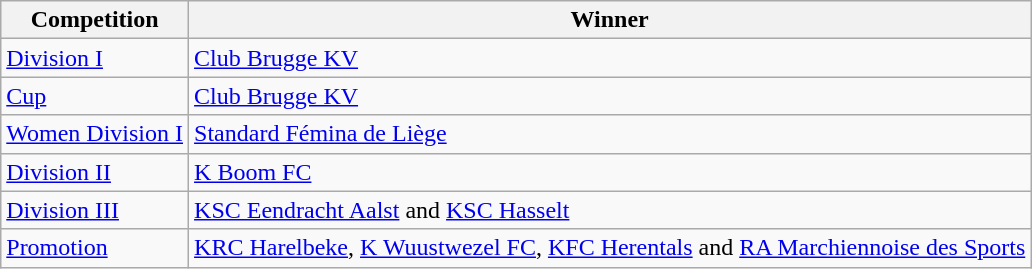<table class="wikitable">
<tr>
<th>Competition</th>
<th>Winner</th>
</tr>
<tr>
<td><a href='#'>Division I</a></td>
<td><a href='#'>Club Brugge KV</a></td>
</tr>
<tr>
<td><a href='#'>Cup</a></td>
<td><a href='#'>Club Brugge KV</a></td>
</tr>
<tr>
<td><a href='#'>Women Division I</a></td>
<td><a href='#'>Standard Fémina de Liège</a></td>
</tr>
<tr>
<td><a href='#'>Division II</a></td>
<td><a href='#'>K Boom FC</a></td>
</tr>
<tr>
<td><a href='#'>Division III</a></td>
<td><a href='#'>KSC Eendracht Aalst</a> and <a href='#'>KSC Hasselt</a></td>
</tr>
<tr>
<td><a href='#'>Promotion</a></td>
<td><a href='#'>KRC Harelbeke</a>, <a href='#'>K Wuustwezel FC</a>, <a href='#'>KFC Herentals</a> and <a href='#'>RA Marchiennoise des Sports</a></td>
</tr>
</table>
